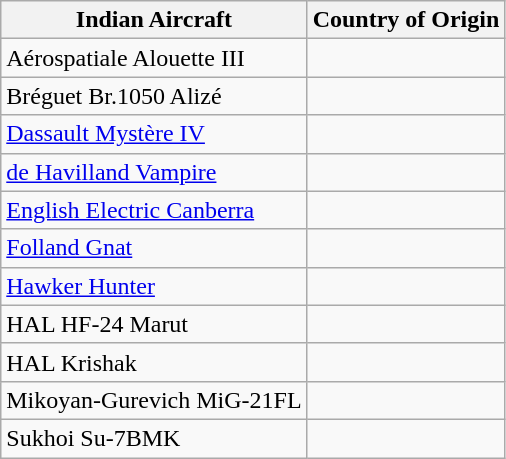<table class="wikitable">
<tr>
<th>Indian Aircraft</th>
<th>Country of Origin</th>
</tr>
<tr>
<td>Aérospatiale Alouette III</td>
<td></td>
</tr>
<tr>
<td>Bréguet Br.1050 Alizé</td>
<td></td>
</tr>
<tr>
<td><a href='#'>Dassault Mystère IV</a></td>
<td></td>
</tr>
<tr>
<td><a href='#'>de Havilland Vampire</a></td>
<td></td>
</tr>
<tr>
<td><a href='#'>English Electric Canberra</a></td>
<td></td>
</tr>
<tr>
<td><a href='#'>Folland Gnat</a></td>
<td></td>
</tr>
<tr>
<td><a href='#'>Hawker Hunter</a></td>
<td></td>
</tr>
<tr>
<td>HAL HF-24 Marut</td>
<td></td>
</tr>
<tr>
<td>HAL Krishak</td>
<td></td>
</tr>
<tr>
<td>Mikoyan-Gurevich MiG-21FL</td>
<td></td>
</tr>
<tr>
<td>Sukhoi Su-7BMK</td>
<td></td>
</tr>
</table>
